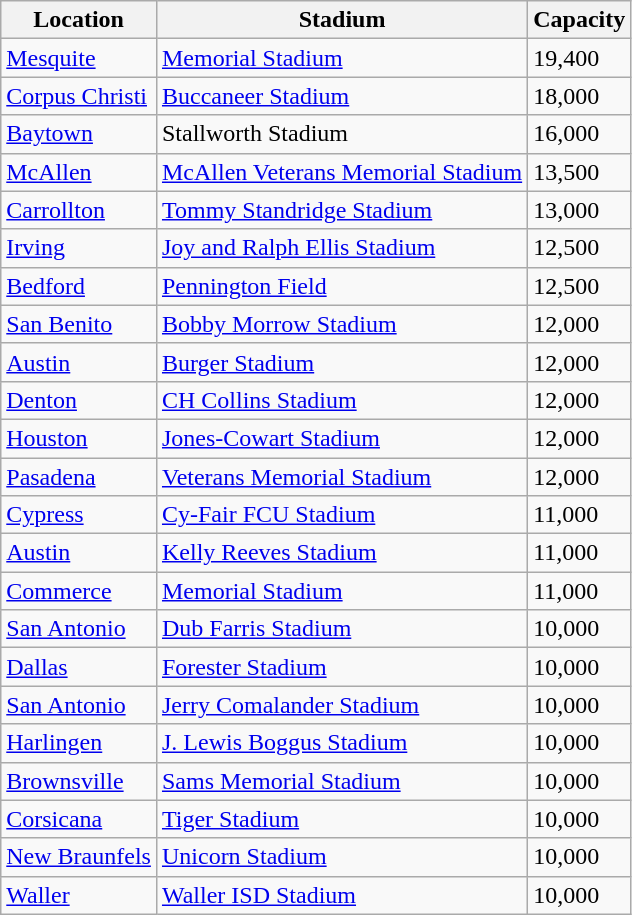<table class="wikitable sortable">
<tr>
<th>Location</th>
<th>Stadium</th>
<th>Capacity</th>
</tr>
<tr>
<td><a href='#'>Mesquite</a></td>
<td><a href='#'>Memorial Stadium</a></td>
<td>19,400</td>
</tr>
<tr>
<td><a href='#'>Corpus Christi</a></td>
<td><a href='#'>Buccaneer Stadium</a></td>
<td>18,000</td>
</tr>
<tr>
<td><a href='#'>Baytown</a></td>
<td>Stallworth Stadium</td>
<td>16,000</td>
</tr>
<tr>
<td><a href='#'>McAllen</a></td>
<td><a href='#'>McAllen Veterans Memorial Stadium</a></td>
<td>13,500</td>
</tr>
<tr>
<td><a href='#'>Carrollton</a></td>
<td><a href='#'>Tommy Standridge Stadium</a></td>
<td>13,000</td>
</tr>
<tr>
<td><a href='#'>Irving</a></td>
<td><a href='#'>Joy and Ralph Ellis Stadium</a></td>
<td>12,500</td>
</tr>
<tr>
<td><a href='#'>Bedford</a></td>
<td><a href='#'>Pennington Field</a></td>
<td>12,500</td>
</tr>
<tr>
<td><a href='#'>San Benito</a></td>
<td><a href='#'>Bobby Morrow Stadium</a></td>
<td>12,000</td>
</tr>
<tr>
<td><a href='#'>Austin</a></td>
<td><a href='#'>Burger Stadium</a></td>
<td>12,000</td>
</tr>
<tr>
<td><a href='#'>Denton</a></td>
<td><a href='#'>CH Collins Stadium</a></td>
<td>12,000</td>
</tr>
<tr>
<td><a href='#'>Houston</a></td>
<td><a href='#'>Jones-Cowart Stadium</a></td>
<td>12,000</td>
</tr>
<tr>
<td><a href='#'>Pasadena</a></td>
<td><a href='#'>Veterans Memorial Stadium</a></td>
<td>12,000</td>
</tr>
<tr>
<td><a href='#'>Cypress</a></td>
<td><a href='#'>Cy-Fair FCU Stadium</a></td>
<td>11,000</td>
</tr>
<tr>
<td><a href='#'>Austin</a></td>
<td><a href='#'>Kelly Reeves Stadium</a></td>
<td>11,000</td>
</tr>
<tr>
<td><a href='#'>Commerce</a></td>
<td><a href='#'>Memorial Stadium</a></td>
<td>11,000</td>
</tr>
<tr>
<td><a href='#'>San Antonio</a></td>
<td><a href='#'>Dub Farris Stadium</a></td>
<td>10,000</td>
</tr>
<tr>
<td><a href='#'>Dallas</a></td>
<td><a href='#'>Forester Stadium</a></td>
<td>10,000</td>
</tr>
<tr>
<td><a href='#'>San Antonio</a></td>
<td><a href='#'>Jerry Comalander Stadium</a></td>
<td>10,000</td>
</tr>
<tr>
<td><a href='#'>Harlingen</a></td>
<td><a href='#'>J. Lewis Boggus Stadium</a></td>
<td>10,000</td>
</tr>
<tr>
<td><a href='#'>Brownsville</a></td>
<td><a href='#'>Sams Memorial Stadium</a></td>
<td>10,000</td>
</tr>
<tr>
<td><a href='#'>Corsicana</a></td>
<td><a href='#'>Tiger Stadium</a></td>
<td>10,000</td>
</tr>
<tr>
<td><a href='#'>New Braunfels</a></td>
<td><a href='#'>Unicorn Stadium</a></td>
<td>10,000</td>
</tr>
<tr>
<td><a href='#'>Waller</a></td>
<td><a href='#'>Waller ISD Stadium</a></td>
<td>10,000</td>
</tr>
</table>
